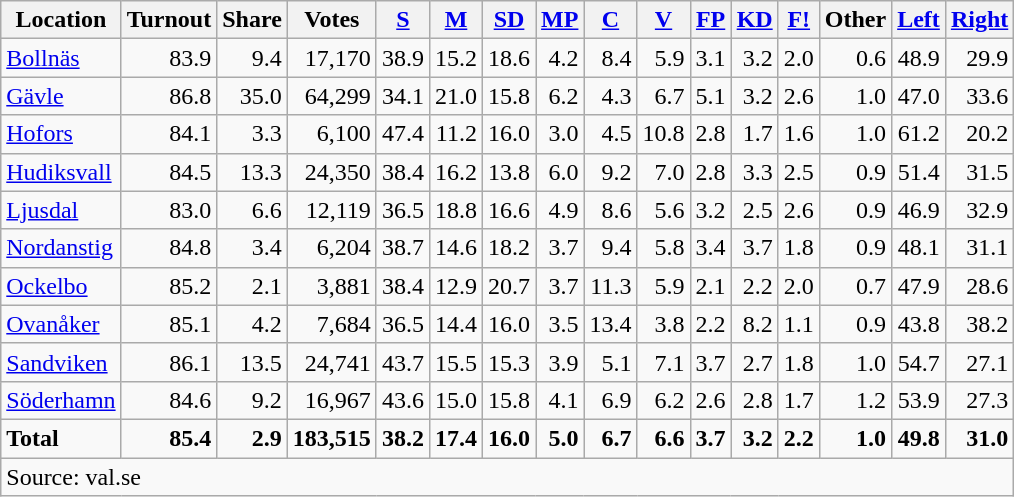<table class="wikitable sortable" style=text-align:right>
<tr>
<th>Location</th>
<th>Turnout</th>
<th>Share</th>
<th>Votes</th>
<th><a href='#'>S</a></th>
<th><a href='#'>M</a></th>
<th><a href='#'>SD</a></th>
<th><a href='#'>MP</a></th>
<th><a href='#'>C</a></th>
<th><a href='#'>V</a></th>
<th><a href='#'>FP</a></th>
<th><a href='#'>KD</a></th>
<th><a href='#'>F!</a></th>
<th>Other</th>
<th><a href='#'>Left</a></th>
<th><a href='#'>Right</a></th>
</tr>
<tr>
<td align=left><a href='#'>Bollnäs</a></td>
<td>83.9</td>
<td>9.4</td>
<td>17,170</td>
<td>38.9</td>
<td>15.2</td>
<td>18.6</td>
<td>4.2</td>
<td>8.4</td>
<td>5.9</td>
<td>3.1</td>
<td>3.2</td>
<td>2.0</td>
<td>0.6</td>
<td>48.9</td>
<td>29.9</td>
</tr>
<tr>
<td align=left><a href='#'>Gävle</a></td>
<td>86.8</td>
<td>35.0</td>
<td>64,299</td>
<td>34.1</td>
<td>21.0</td>
<td>15.8</td>
<td>6.2</td>
<td>4.3</td>
<td>6.7</td>
<td>5.1</td>
<td>3.2</td>
<td>2.6</td>
<td>1.0</td>
<td>47.0</td>
<td>33.6</td>
</tr>
<tr>
<td align=left><a href='#'>Hofors</a></td>
<td>84.1</td>
<td>3.3</td>
<td>6,100</td>
<td>47.4</td>
<td>11.2</td>
<td>16.0</td>
<td>3.0</td>
<td>4.5</td>
<td>10.8</td>
<td>2.8</td>
<td>1.7</td>
<td>1.6</td>
<td>1.0</td>
<td>61.2</td>
<td>20.2</td>
</tr>
<tr>
<td align=left><a href='#'>Hudiksvall</a></td>
<td>84.5</td>
<td>13.3</td>
<td>24,350</td>
<td>38.4</td>
<td>16.2</td>
<td>13.8</td>
<td>6.0</td>
<td>9.2</td>
<td>7.0</td>
<td>2.8</td>
<td>3.3</td>
<td>2.5</td>
<td>0.9</td>
<td>51.4</td>
<td>31.5</td>
</tr>
<tr>
<td align=left><a href='#'>Ljusdal</a></td>
<td>83.0</td>
<td>6.6</td>
<td>12,119</td>
<td>36.5</td>
<td>18.8</td>
<td>16.6</td>
<td>4.9</td>
<td>8.6</td>
<td>5.6</td>
<td>3.2</td>
<td>2.5</td>
<td>2.6</td>
<td>0.9</td>
<td>46.9</td>
<td>32.9</td>
</tr>
<tr>
<td align=left><a href='#'>Nordanstig</a></td>
<td>84.8</td>
<td>3.4</td>
<td>6,204</td>
<td>38.7</td>
<td>14.6</td>
<td>18.2</td>
<td>3.7</td>
<td>9.4</td>
<td>5.8</td>
<td>3.4</td>
<td>3.7</td>
<td>1.8</td>
<td>0.9</td>
<td>48.1</td>
<td>31.1</td>
</tr>
<tr>
<td align=left><a href='#'>Ockelbo</a></td>
<td>85.2</td>
<td>2.1</td>
<td>3,881</td>
<td>38.4</td>
<td>12.9</td>
<td>20.7</td>
<td>3.7</td>
<td>11.3</td>
<td>5.9</td>
<td>2.1</td>
<td>2.2</td>
<td>2.0</td>
<td>0.7</td>
<td>47.9</td>
<td>28.6</td>
</tr>
<tr>
<td align=left><a href='#'>Ovanåker</a></td>
<td>85.1</td>
<td>4.2</td>
<td>7,684</td>
<td>36.5</td>
<td>14.4</td>
<td>16.0</td>
<td>3.5</td>
<td>13.4</td>
<td>3.8</td>
<td>2.2</td>
<td>8.2</td>
<td>1.1</td>
<td>0.9</td>
<td>43.8</td>
<td>38.2</td>
</tr>
<tr>
<td align=left><a href='#'>Sandviken</a></td>
<td>86.1</td>
<td>13.5</td>
<td>24,741</td>
<td>43.7</td>
<td>15.5</td>
<td>15.3</td>
<td>3.9</td>
<td>5.1</td>
<td>7.1</td>
<td>3.7</td>
<td>2.7</td>
<td>1.8</td>
<td>1.0</td>
<td>54.7</td>
<td>27.1</td>
</tr>
<tr>
<td align=left><a href='#'>Söderhamn</a></td>
<td>84.6</td>
<td>9.2</td>
<td>16,967</td>
<td>43.6</td>
<td>15.0</td>
<td>15.8</td>
<td>4.1</td>
<td>6.9</td>
<td>6.2</td>
<td>2.6</td>
<td>2.8</td>
<td>1.7</td>
<td>1.2</td>
<td>53.9</td>
<td>27.3</td>
</tr>
<tr>
<td align=left><strong>Total</strong></td>
<td><strong>85.4</strong></td>
<td><strong>2.9</strong></td>
<td><strong>183,515</strong></td>
<td><strong>38.2</strong></td>
<td><strong>17.4</strong></td>
<td><strong>16.0</strong></td>
<td><strong>5.0</strong></td>
<td><strong>6.7</strong></td>
<td><strong>6.6</strong></td>
<td><strong>3.7</strong></td>
<td><strong>3.2</strong></td>
<td><strong>2.2</strong></td>
<td><strong>1.0</strong></td>
<td><strong>49.8</strong></td>
<td><strong>31.0</strong></td>
</tr>
<tr>
<td align=left colspan=16>Source: val.se </td>
</tr>
</table>
